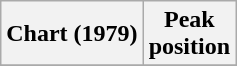<table class="wikitable sortable plainrowheaders" style="text-align:center">
<tr>
<th scope="col">Chart (1979)</th>
<th scope="col">Peak<br>position</th>
</tr>
<tr>
</tr>
</table>
